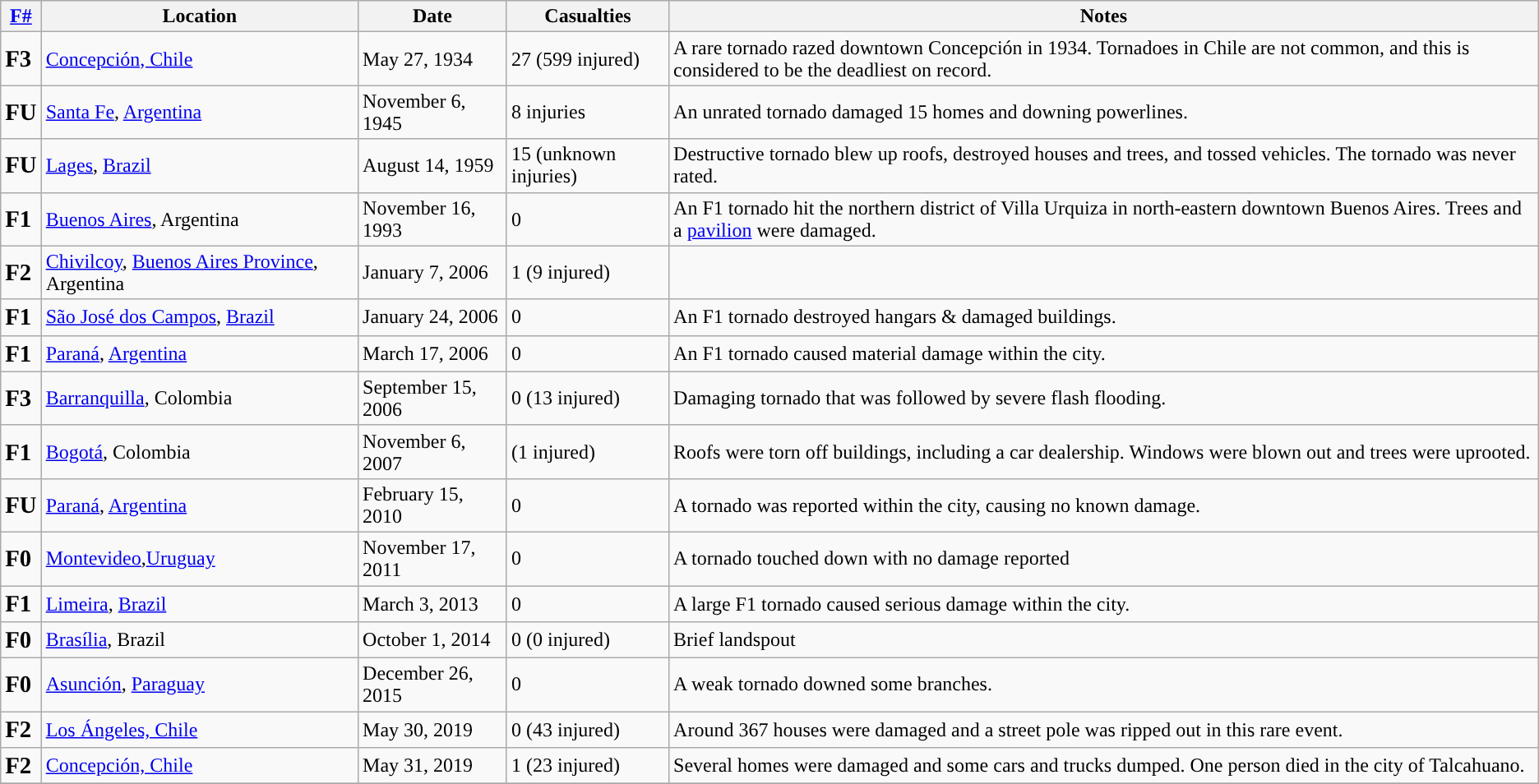<table class="sortable wikitable">
<tr>
<th><a href='#'>F#</a></th>
<th>Location</th>
<th>Date</th>
<th>Casualties</th>
<th class=unsortable>Notes</th>
</tr>
<tr>
<td><big><strong>F3</strong></big></td>
<td><a href='#'>Concepción, Chile</a></td>
<td>May 27, 1934</td>
<td>27 (599 injured)</td>
<td>A rare tornado razed downtown Concepción in 1934. Tornadoes in Chile are not common, and this is considered to be the deadliest on record.</td>
</tr>
<tr>
<td><big><strong>FU</strong></big></td>
<td><a href='#'>Santa Fe</a>, <a href='#'>Argentina</a></td>
<td>November 6, 1945</td>
<td>8 injuries</td>
<td>An unrated tornado damaged 15 homes and downing powerlines.</td>
</tr>
<tr>
<td><big><strong>FU</strong></big></td>
<td><a href='#'>Lages</a>, <a href='#'>Brazil</a></td>
<td>August 14, 1959</td>
<td>15 (unknown injuries)</td>
<td>Destructive tornado blew up roofs, destroyed houses and trees, and tossed vehicles. The tornado was never rated.</td>
</tr>
<tr>
<td><big><strong>F1</strong></big></td>
<td><a href='#'>Buenos Aires</a>, Argentina</td>
<td>November 16, 1993</td>
<td>0</td>
<td>An F1  tornado hit the northern district of Villa Urquiza in north-eastern downtown Buenos Aires. Trees and a <a href='#'>pavilion</a> were damaged.</td>
</tr>
<tr>
<td><big><strong>F2</strong></big></td>
<td><a href='#'>Chivilcoy</a>, <a href='#'>Buenos Aires Province</a>, Argentina</td>
<td>January 7, 2006</td>
<td>1 (9 injured)</td>
<td></td>
</tr>
<tr>
<td><big><strong>F1</strong></big></td>
<td><a href='#'>São José dos Campos</a>, <a href='#'>Brazil</a></td>
<td>January 24, 2006</td>
<td>0</td>
<td>An F1 tornado destroyed hangars & damaged buildings.</td>
</tr>
<tr>
<td><big><strong>F1</strong></big></td>
<td><a href='#'>Paraná</a>, <a href='#'>Argentina</a></td>
<td>March 17, 2006</td>
<td>0</td>
<td>An F1 tornado caused material damage within the city.</td>
</tr>
<tr>
<td><big><strong>F3</strong></big></td>
<td><a href='#'>Barranquilla</a>, Colombia</td>
<td>September 15, 2006</td>
<td>0 (13 injured)</td>
<td>Damaging tornado that was followed by severe flash flooding.</td>
</tr>
<tr>
<td><big><strong>F1</strong></big></td>
<td><a href='#'>Bogotá</a>, Colombia</td>
<td>November 6, 2007</td>
<td>(1 injured)</td>
<td>Roofs were torn off buildings, including a car dealership. Windows were blown out and trees were uprooted.</td>
</tr>
<tr>
<td><big><strong>FU</strong></big></td>
<td><a href='#'>Paraná</a>, <a href='#'>Argentina</a></td>
<td>February 15, 2010</td>
<td>0</td>
<td>A tornado was reported within the city, causing no known damage.</td>
</tr>
<tr>
<td><big><strong>F0</strong></big></td>
<td><a href='#'>Montevideo</a>,<a href='#'>Uruguay</a></td>
<td>November 17, 2011</td>
<td>0</td>
<td>A tornado touched down with no damage reported</td>
</tr>
<tr>
<td><big><strong>F1</strong></big></td>
<td><a href='#'>Limeira</a>, <a href='#'>Brazil</a></td>
<td>March 3, 2013</td>
<td>0</td>
<td>A large F1 tornado caused serious damage within the city.</td>
</tr>
<tr>
<td><big><strong>F0</strong></big></td>
<td><a href='#'>Brasília</a>, Brazil</td>
<td>October 1, 2014</td>
<td>0 (0 injured)</td>
<td>Brief landspout</td>
</tr>
<tr>
<td><big><strong>F0</strong></big></td>
<td><a href='#'>Asunción</a>, <a href='#'>Paraguay</a></td>
<td>December 26, 2015</td>
<td>0</td>
<td>A weak tornado downed some branches.</td>
</tr>
<tr>
<td><big><strong>F2</strong></big></td>
<td><a href='#'>Los Ángeles, Chile</a></td>
<td>May 30, 2019</td>
<td>0 (43 injured)</td>
<td>Around 367 houses were damaged and a street pole was ripped out in this rare event.</td>
</tr>
<tr>
<td><big><strong>F2</strong></big></td>
<td><a href='#'>Concepción, Chile</a></td>
<td>May 31, 2019</td>
<td>1 (23 injured)</td>
<td>Several homes were damaged and some cars and trucks dumped. One person died in the city of Talcahuano.</td>
</tr>
<tr>
</tr>
</table>
